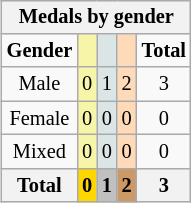<table class="wikitable" style="font-size:85%; float:right">
<tr style="background:#efefef;">
<th colspan=5><strong>Medals by gender</strong></th>
</tr>
<tr align=center>
<td><strong>Gender</strong></td>
<td style="background:#f7f6a8;"></td>
<td style="background:#dce5e5;"></td>
<td style="background:#ffdab9;"></td>
<td><strong>Total</strong></td>
</tr>
<tr align=center>
<td>Male</td>
<td style="background:#F7F6A8;">0</td>
<td style="background:#DCE5E5;">1</td>
<td style="background:#FFDAB9;">2</td>
<td>3</td>
</tr>
<tr align=center>
<td>Female</td>
<td style="background:#F7F6A8;">0</td>
<td style="background:#DCE5E5;">0</td>
<td style="background:#FFDAB9;">0</td>
<td>0</td>
</tr>
<tr align=center>
<td>Mixed</td>
<td style="background:#F7F6A8;">0</td>
<td style="background:#DCE5E5;">0</td>
<td style="background:#FFDAB9;">0</td>
<td>0</td>
</tr>
<tr align=center>
<th><strong>Total</strong></th>
<th style="background:gold;"><strong>0</strong></th>
<th style="background:silver;"><strong>1</strong></th>
<th style="background:#c96;"><strong>2</strong></th>
<th><strong>3</strong></th>
</tr>
</table>
